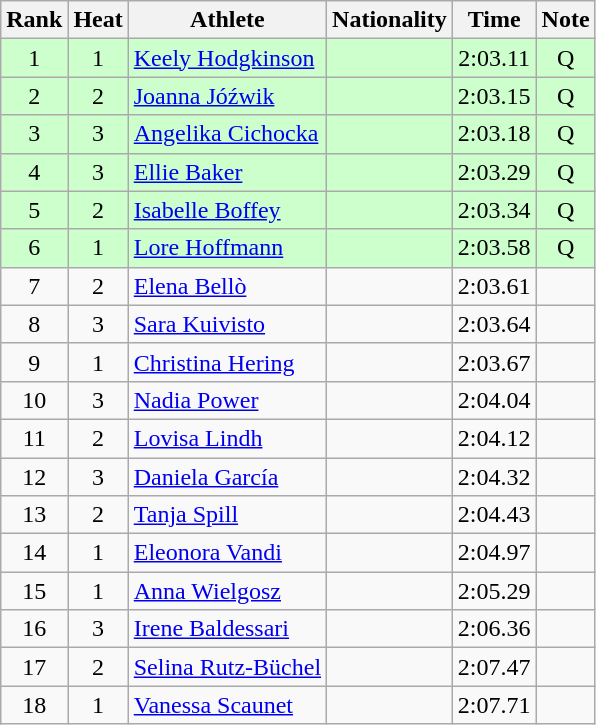<table class="wikitable sortable" style="text-align:center">
<tr>
<th>Rank</th>
<th>Heat</th>
<th>Athlete</th>
<th>Nationality</th>
<th>Time</th>
<th>Note</th>
</tr>
<tr bgcolor=ccffcc>
<td>1</td>
<td>1</td>
<td align=left><a href='#'>Keely Hodgkinson</a></td>
<td align=left></td>
<td>2:03.11</td>
<td>Q</td>
</tr>
<tr bgcolor=ccffcc>
<td>2</td>
<td>2</td>
<td align=left><a href='#'>Joanna Jóźwik</a></td>
<td align=left></td>
<td>2:03.15</td>
<td>Q</td>
</tr>
<tr bgcolor=ccffcc>
<td>3</td>
<td>3</td>
<td align=left><a href='#'>Angelika Cichocka</a></td>
<td align=left></td>
<td>2:03.18</td>
<td>Q</td>
</tr>
<tr bgcolor=ccffcc>
<td>4</td>
<td>3</td>
<td align=left><a href='#'>Ellie Baker</a></td>
<td align=left></td>
<td>2:03.29</td>
<td>Q</td>
</tr>
<tr bgcolor=ccffcc>
<td>5</td>
<td>2</td>
<td align=left><a href='#'>Isabelle Boffey</a></td>
<td align=left></td>
<td>2:03.34</td>
<td>Q</td>
</tr>
<tr bgcolor=ccffcc>
<td>6</td>
<td>1</td>
<td align=left><a href='#'>Lore Hoffmann</a></td>
<td align=left></td>
<td>2:03.58</td>
<td>Q</td>
</tr>
<tr>
<td>7</td>
<td>2</td>
<td align=left><a href='#'>Elena Bellò</a></td>
<td align=left></td>
<td>2:03.61</td>
<td></td>
</tr>
<tr>
<td>8</td>
<td>3</td>
<td align=left><a href='#'>Sara Kuivisto</a></td>
<td align=left></td>
<td>2:03.64</td>
<td></td>
</tr>
<tr>
<td>9</td>
<td>1</td>
<td align=left><a href='#'>Christina Hering</a></td>
<td align=left></td>
<td>2:03.67</td>
<td></td>
</tr>
<tr>
<td>10</td>
<td>3</td>
<td align=left><a href='#'>Nadia Power</a></td>
<td align=left></td>
<td>2:04.04</td>
<td></td>
</tr>
<tr>
<td>11</td>
<td>2</td>
<td align=left><a href='#'>Lovisa Lindh</a></td>
<td align=left></td>
<td>2:04.12</td>
<td></td>
</tr>
<tr>
<td>12</td>
<td>3</td>
<td align=left><a href='#'>Daniela García</a></td>
<td align=left></td>
<td>2:04.32</td>
<td></td>
</tr>
<tr>
<td>13</td>
<td>2</td>
<td align=left><a href='#'>Tanja Spill</a></td>
<td align=left></td>
<td>2:04.43</td>
<td></td>
</tr>
<tr>
<td>14</td>
<td>1</td>
<td align=left><a href='#'>Eleonora Vandi</a></td>
<td align=left></td>
<td>2:04.97</td>
<td></td>
</tr>
<tr>
<td>15</td>
<td>1</td>
<td align=left><a href='#'>Anna Wielgosz</a></td>
<td align=left></td>
<td>2:05.29</td>
<td></td>
</tr>
<tr>
<td>16</td>
<td>3</td>
<td align=left><a href='#'>Irene Baldessari</a></td>
<td align=left></td>
<td>2:06.36</td>
<td></td>
</tr>
<tr>
<td>17</td>
<td>2</td>
<td align=left><a href='#'>Selina Rutz-Büchel</a></td>
<td align=left></td>
<td>2:07.47</td>
<td></td>
</tr>
<tr>
<td>18</td>
<td>1</td>
<td align=left><a href='#'>Vanessa Scaunet</a></td>
<td align=left></td>
<td>2:07.71</td>
<td></td>
</tr>
</table>
